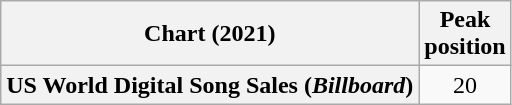<table class="wikitable plainrowheaders" style="text-align:center">
<tr>
<th scope="col">Chart (2021)</th>
<th scope="col">Peak<br>position</th>
</tr>
<tr>
<th scope="row">US World Digital Song Sales (<em>Billboard</em>)</th>
<td>20</td>
</tr>
</table>
